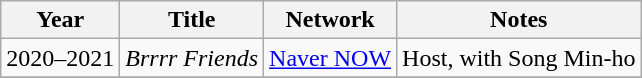<table class="wikitable">
<tr style="text-align:center;">
<th>Year</th>
<th>Title</th>
<th>Network</th>
<th>Notes</th>
</tr>
<tr>
<td>2020–2021</td>
<td><em>Brrrr Friends</em></td>
<td><a href='#'>Naver NOW</a></td>
<td>Host, with Song Min-ho</td>
</tr>
<tr>
</tr>
</table>
